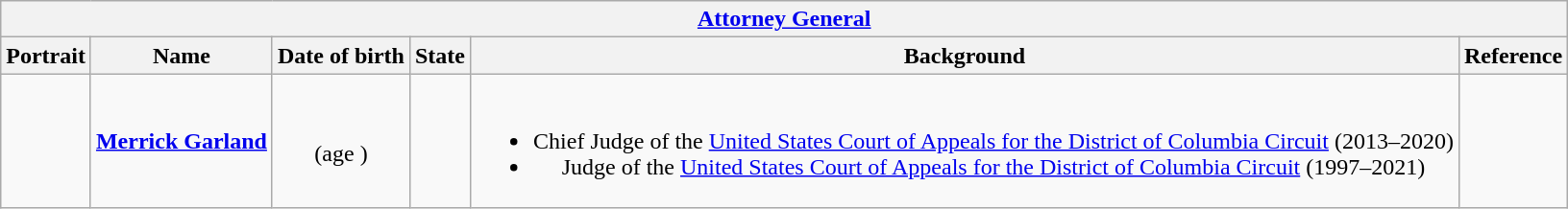<table class="wikitable collapsible" style="text-align:center;">
<tr>
<th colspan="6"><a href='#'>Attorney General</a></th>
</tr>
<tr>
<th>Portrait</th>
<th>Name</th>
<th>Date of birth</th>
<th>State</th>
<th>Background</th>
<th>Reference</th>
</tr>
<tr>
<td></td>
<td><strong><a href='#'>Merrick Garland</a></strong></td>
<td><br>(age )</td>
<td></td>
<td><br><ul><li>Chief Judge of the <a href='#'>United States Court of Appeals for the District of Columbia Circuit</a> (2013–2020)</li><li>Judge of the <a href='#'>United States Court of Appeals for the District of Columbia Circuit</a> (1997–2021)</li></ul></td>
<td></td>
</tr>
</table>
